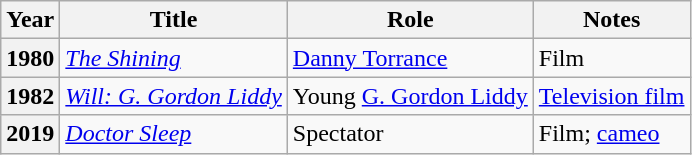<table class="wikitable plainrowheaders sortable">
<tr>
<th scope="col">Year</th>
<th scope="col">Title</th>
<th scope="col">Role</th>
<th scope="col" class="unsortable">Notes</th>
</tr>
<tr>
<th scope="row">1980</th>
<td><em><a href='#'>The Shining</a></em></td>
<td><a href='#'>Danny Torrance</a></td>
<td>Film</td>
</tr>
<tr>
<th scope="row">1982</th>
<td><em><a href='#'>Will: G. Gordon Liddy</a></em></td>
<td>Young <a href='#'>G. Gordon Liddy</a></td>
<td><a href='#'>Television film</a></td>
</tr>
<tr>
<th scope="row">2019</th>
<td><em><a href='#'>Doctor Sleep</a></em></td>
<td>Spectator</td>
<td>Film; <a href='#'>cameo</a></td>
</tr>
</table>
